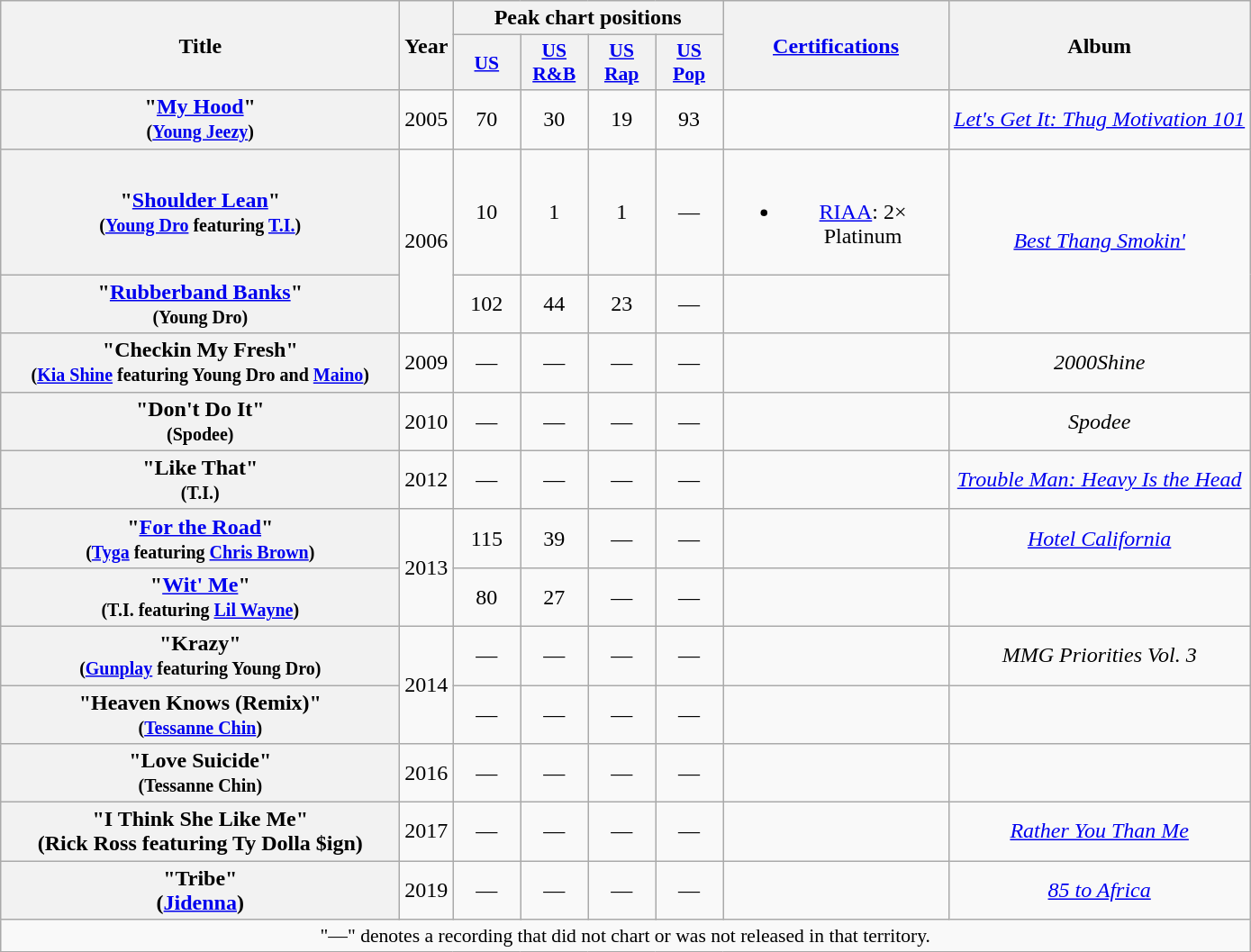<table class="wikitable sortable plainrowheaders" style="text-align:center;">
<tr>
<th scope="col" rowspan="2" style="width:18em;">Title</th>
<th scope="col" rowspan="2">Year</th>
<th scope="col" colspan="4">Peak chart positions</th>
<th scope="col" rowspan="2" style="width:10em;"><a href='#'>Certifications</a></th>
<th scope="col" rowspan="2">Album</th>
</tr>
<tr>
<th scope="col" style="width:3em;font-size:90%;"><a href='#'>US</a><br></th>
<th scope="col" style="width:3em;font-size:90%;"><a href='#'>US R&B</a><br></th>
<th scope="col" style="width:3em;font-size:90%;"><a href='#'>US Rap</a><br></th>
<th scope="col" style="width:3em;font-size:90%;"><a href='#'>US Pop</a><br></th>
</tr>
<tr>
<th scope="row">"<a href='#'>My Hood</a>"<br><small>(<a href='#'>Young Jeezy</a>)</small></th>
<td>2005</td>
<td>70</td>
<td>30</td>
<td>19</td>
<td>93</td>
<td></td>
<td><em><a href='#'>Let's Get It: Thug Motivation 101</a></em></td>
</tr>
<tr>
<th scope="row">"<a href='#'>Shoulder Lean</a>"<br><small>(<a href='#'>Young Dro</a> featuring <a href='#'>T.I.</a>)</small></th>
<td rowspan="2">2006</td>
<td>10</td>
<td>1</td>
<td>1</td>
<td>—</td>
<td><br><ul><li><a href='#'>RIAA</a>: 2× Platinum</li></ul></td>
<td rowspan="2"><em><a href='#'>Best Thang Smokin'</a></em></td>
</tr>
<tr>
<th scope="row">"<a href='#'>Rubberband Banks</a>"<br><small>(Young Dro)</small></th>
<td>102</td>
<td>44</td>
<td>23</td>
<td>—</td>
<td></td>
</tr>
<tr>
<th scope="row">"Checkin My Fresh"<br><small>(<a href='#'>Kia Shine</a> featuring Young Dro and <a href='#'>Maino</a>)</small></th>
<td>2009</td>
<td>—</td>
<td>—</td>
<td>—</td>
<td>—</td>
<td></td>
<td><em>2000Shine</em></td>
</tr>
<tr>
<th scope="row">"Don't Do It"<br><small>(Spodee)</small></th>
<td>2010</td>
<td>—</td>
<td>—</td>
<td>—</td>
<td>—</td>
<td></td>
<td><em>Spodee</em></td>
</tr>
<tr>
<th scope="row">"Like That"<br><small>(T.I.)</small></th>
<td>2012</td>
<td>—</td>
<td>—</td>
<td>—</td>
<td>—</td>
<td></td>
<td><em><a href='#'>Trouble Man: Heavy Is the Head</a></em></td>
</tr>
<tr>
<th scope="row">"<a href='#'>For the Road</a>"<br><small>(<a href='#'>Tyga</a> featuring <a href='#'>Chris Brown</a>)</small></th>
<td rowspan="2">2013</td>
<td>115</td>
<td>39</td>
<td>—</td>
<td>—</td>
<td></td>
<td><em><a href='#'>Hotel California</a></em></td>
</tr>
<tr>
<th scope="row">"<a href='#'>Wit' Me</a>"<br><small>(T.I. featuring <a href='#'>Lil Wayne</a>)</small></th>
<td>80</td>
<td>27</td>
<td>—</td>
<td>—</td>
<td></td>
<td></td>
</tr>
<tr>
<th scope="row">"Krazy"<br><small>(<a href='#'>Gunplay</a> featuring Young Dro)</small></th>
<td rowspan="2">2014</td>
<td>—</td>
<td>—</td>
<td>—</td>
<td>—</td>
<td></td>
<td><em>MMG Priorities Vol. 3</em></td>
</tr>
<tr>
<th scope="row">"Heaven Knows (Remix)"<br><small>(<a href='#'>Tessanne Chin</a>)</small></th>
<td>—</td>
<td>—</td>
<td>—</td>
<td>—</td>
<td></td>
<td></td>
</tr>
<tr>
<th scope="row">"Love Suicide"<br><small>(Tessanne Chin)</small></th>
<td>2016</td>
<td>—</td>
<td>—</td>
<td>—</td>
<td>—</td>
<td></td>
<td></td>
</tr>
<tr>
<th scope="row">"I Think She Like Me"<br>(Rick Ross featuring Ty Dolla $ign)</th>
<td rowspan="1">2017</td>
<td>—</td>
<td>—</td>
<td>—</td>
<td>—</td>
<td></td>
<td><em><a href='#'>Rather You Than Me</a></em></td>
</tr>
<tr>
<th scope="row">"Tribe"<br>(<a href='#'>Jidenna</a>)</th>
<td rowspan="1">2019</td>
<td>—</td>
<td>—</td>
<td>—</td>
<td>—</td>
<td></td>
<td><em><a href='#'>85 to Africa</a></em></td>
</tr>
<tr>
<td colspan="8" style="font-size:90%">"—" denotes a recording that did not chart or was not released in that territory.</td>
</tr>
</table>
